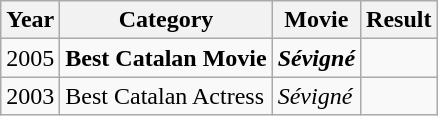<table class="wikitable">
<tr>
<th>Year</th>
<th>Category</th>
<th>Movie</th>
<th>Result</th>
</tr>
<tr>
<td>2005</td>
<td><strong>Best Catalan Movie</strong></td>
<td><strong><em>Sévigné</em></strong></td>
<td></td>
</tr>
<tr>
<td>2003</td>
<td>Best Catalan Actress</td>
<td><em>Sévigné</em></td>
<td></td>
</tr>
</table>
